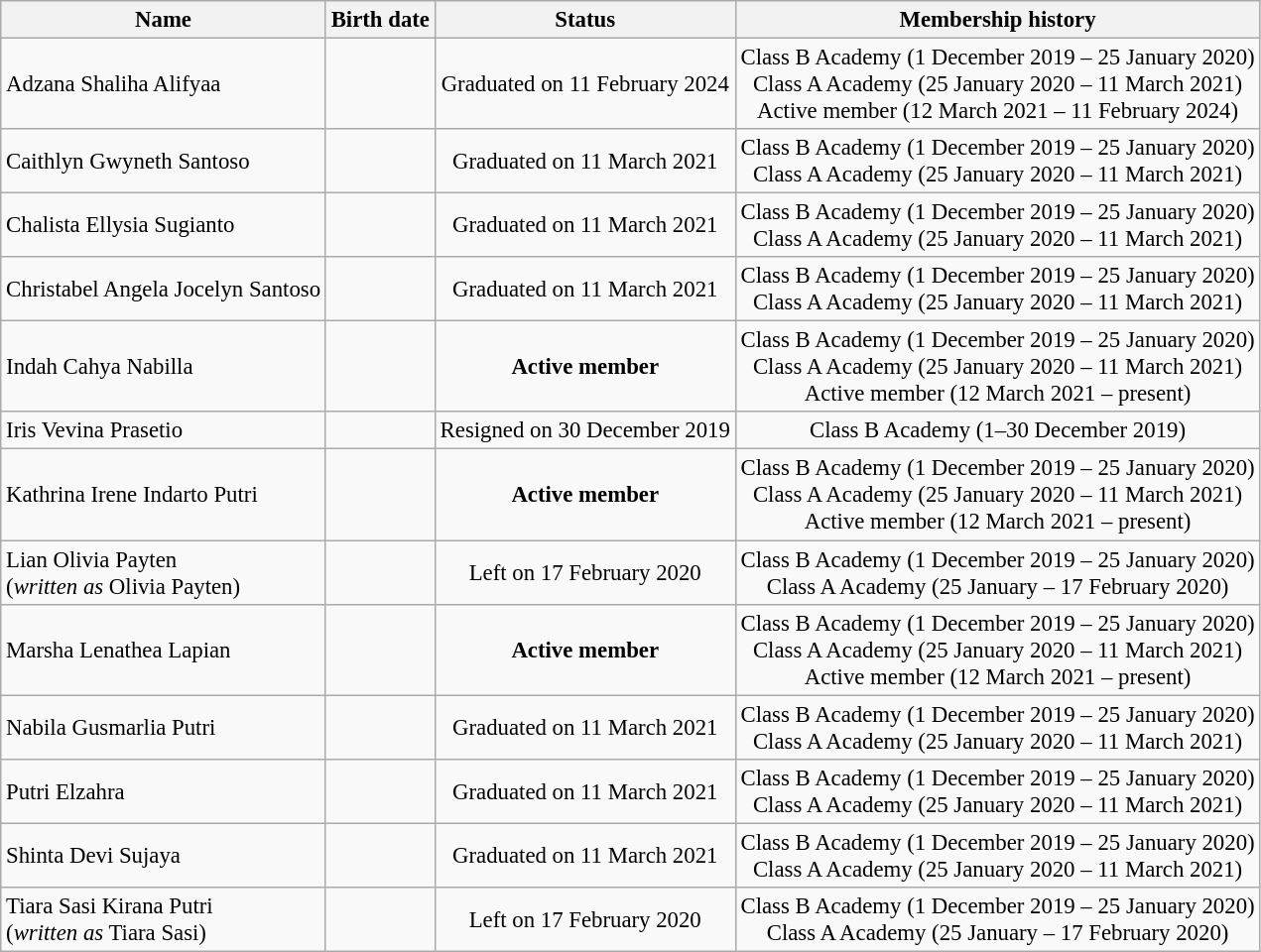<table class="wikitable sortable" style="font-size:95%; text-align:center;">
<tr>
<th>Name</th>
<th>Birth date</th>
<th>Status</th>
<th class="unsortable">Membership history</th>
</tr>
<tr>
<td style="text-align:left;">Adzana Shaliha Alifyaa</td>
<td style="text-align:left;"></td>
<td style="text-align:center;">Graduated on 11 February 2024</td>
<td>Class B Academy (1 December 2019 – 25 January 2020)<br>Class A Academy (25 January 2020 – 11 March 2021)<br>Active member (12 March 2021 – 11 February 2024)</td>
</tr>
<tr>
<td style="text-align:left;">Caithlyn Gwyneth Santoso</td>
<td style="text-align:left;"></td>
<td style="text-align:center;">Graduated on 11 March 2021</td>
<td>Class B Academy (1 December 2019 – 25 January 2020)<br>Class A Academy (25 January 2020 – 11 March 2021)</td>
</tr>
<tr>
<td style="text-align:left;">Chalista Ellysia Sugianto</td>
<td style="text-align:left;"></td>
<td style="text-align:center;">Graduated on 11 March 2021</td>
<td>Class B Academy (1 December 2019 – 25 January 2020)<br>Class A Academy (25 January 2020 – 11 March 2021)</td>
</tr>
<tr>
<td style="text-align:left;">Christabel Angela Jocelyn Santoso</td>
<td style="text-align:left;"></td>
<td style="text-align:center;">Graduated on 11 March 2021</td>
<td>Class B Academy (1 December 2019 – 25 January 2020)<br>Class A Academy (25 January 2020 – 11 March 2021)</td>
</tr>
<tr>
<td style="text-align:left;">Indah Cahya Nabilla</td>
<td style="text-align:left;"></td>
<td style="text-align:center;"><strong>Active member</strong></td>
<td>Class B Academy (1 December 2019 – 25 January 2020)<br>Class A Academy (25 January 2020 – 11 March 2021)<br>Active member (12 March 2021 – present)</td>
</tr>
<tr>
<td style="text-align:left;">Iris Vevina Prasetio</td>
<td style="text-align:left;"></td>
<td style="text-align:center;">Resigned on 30 December 2019</td>
<td>Class B Academy (1–30 December 2019)</td>
</tr>
<tr>
<td style="text-align:left;">Kathrina Irene Indarto Putri</td>
<td style="text-align:left;"></td>
<td style="text-align:center;"><strong>Active member</strong></td>
<td>Class B Academy (1 December 2019 – 25 January 2020)<br>Class A Academy (25 January 2020 – 11 March 2021)<br>Active member (12 March 2021 – present)</td>
</tr>
<tr>
<td style="text-align:left;">Lian Olivia Payten<br>(<em>written as</em> Olivia Payten)</td>
<td style="text-align:left;"></td>
<td style="text-align:center;">Left on 17 February 2020</td>
<td>Class B Academy (1 December 2019 – 25 January 2020)<br>Class A Academy (25 January – 17 February 2020)</td>
</tr>
<tr>
<td style="text-align:left;">Marsha Lenathea Lapian</td>
<td style="text-align:left;"></td>
<td style="text-align:center;"><strong>Active member</strong></td>
<td>Class B Academy (1 December 2019 – 25 January 2020)<br>Class A Academy (25 January 2020 – 11 March 2021)<br>Active member (12 March 2021 – present)</td>
</tr>
<tr>
<td style="text-align:left;">Nabila Gusmarlia Putri</td>
<td style="text-align:left;"></td>
<td style="text-align:center;">Graduated on 11 March 2021</td>
<td>Class B Academy (1 December 2019 – 25 January 2020)<br>Class A Academy (25 January 2020 – 11 March 2021)</td>
</tr>
<tr>
<td style="text-align:left;">Putri Elzahra</td>
<td style="text-align:left;"></td>
<td style="text-align:center;">Graduated on 11 March 2021</td>
<td>Class B Academy (1 December 2019 – 25 January 2020)<br>Class A Academy (25 January 2020 – 11 March 2021)</td>
</tr>
<tr>
<td style="text-align:left;">Shinta Devi Sujaya</td>
<td style="text-align:left;"></td>
<td style="text-align:center;">Graduated on 11 March 2021</td>
<td>Class B Academy (1 December 2019 – 25 January 2020)<br>Class A Academy (25 January 2020 – 11 March 2021)</td>
</tr>
<tr>
<td style="text-align:left;">Tiara Sasi Kirana Putri<br>(<em>written as</em> Tiara Sasi)</td>
<td style="text-align:left;"></td>
<td style="text-align:center;">Left on 17 February 2020</td>
<td>Class B Academy (1 December 2019 – 25 January 2020)<br>Class A Academy (25 January – 17 February 2020)</td>
</tr>
</table>
